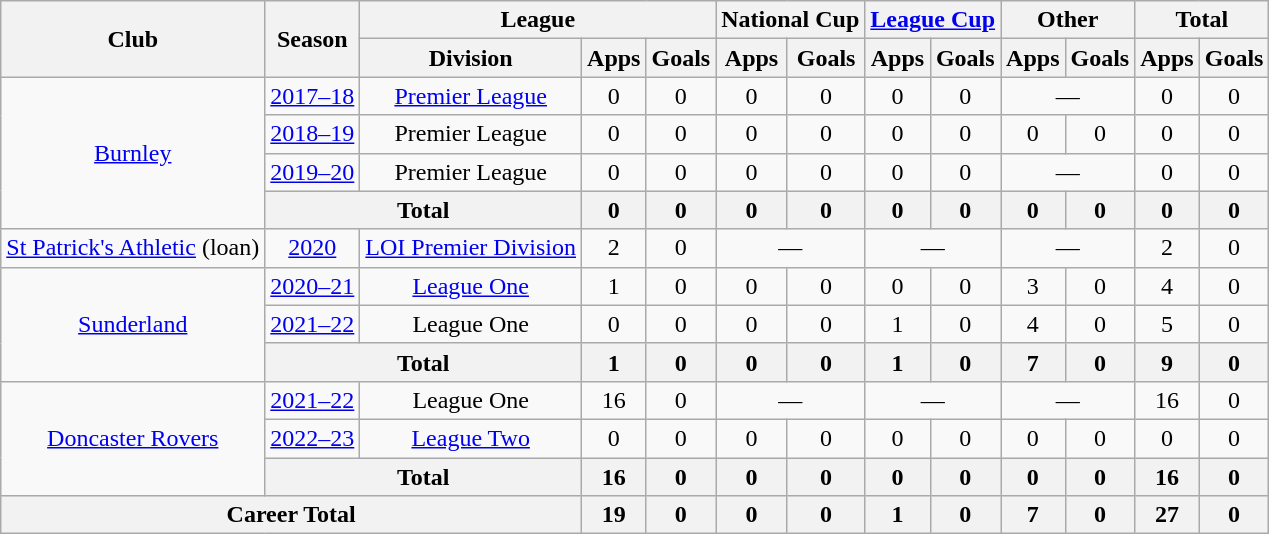<table class="wikitable" style="text-align:center">
<tr>
<th rowspan="2">Club</th>
<th rowspan="2">Season</th>
<th colspan="3">League</th>
<th colspan="2">National Cup</th>
<th colspan="2"><a href='#'>League Cup</a></th>
<th colspan="2">Other</th>
<th colspan="2">Total</th>
</tr>
<tr>
<th>Division</th>
<th>Apps</th>
<th>Goals</th>
<th>Apps</th>
<th>Goals</th>
<th>Apps</th>
<th>Goals</th>
<th>Apps</th>
<th>Goals</th>
<th>Apps</th>
<th>Goals</th>
</tr>
<tr>
<td rowspan="4"><a href='#'>Burnley</a></td>
<td><a href='#'>2017–18</a></td>
<td><a href='#'>Premier League</a></td>
<td>0</td>
<td>0</td>
<td>0</td>
<td>0</td>
<td>0</td>
<td>0</td>
<td colspan="2">—</td>
<td>0</td>
<td>0</td>
</tr>
<tr>
<td><a href='#'>2018–19</a></td>
<td>Premier League</td>
<td>0</td>
<td>0</td>
<td>0</td>
<td>0</td>
<td>0</td>
<td>0</td>
<td>0</td>
<td>0</td>
<td>0</td>
<td>0</td>
</tr>
<tr>
<td><a href='#'>2019–20</a></td>
<td>Premier League</td>
<td>0</td>
<td>0</td>
<td>0</td>
<td>0</td>
<td>0</td>
<td>0</td>
<td colspan="2">—</td>
<td>0</td>
<td>0</td>
</tr>
<tr>
<th colspan="2">Total</th>
<th>0</th>
<th>0</th>
<th>0</th>
<th>0</th>
<th>0</th>
<th>0</th>
<th>0</th>
<th>0</th>
<th>0</th>
<th>0</th>
</tr>
<tr>
<td><a href='#'>St Patrick's Athletic</a> (loan)</td>
<td><a href='#'>2020</a></td>
<td><a href='#'>LOI Premier Division</a></td>
<td>2</td>
<td>0</td>
<td colspan="2">—</td>
<td colspan="2">—</td>
<td colspan="2">—</td>
<td>2</td>
<td>0</td>
</tr>
<tr>
<td rowspan="3"><a href='#'>Sunderland</a></td>
<td><a href='#'>2020–21</a></td>
<td><a href='#'>League One</a></td>
<td>1</td>
<td>0</td>
<td>0</td>
<td>0</td>
<td>0</td>
<td>0</td>
<td>3</td>
<td>0</td>
<td>4</td>
<td>0</td>
</tr>
<tr>
<td><a href='#'>2021–22</a></td>
<td>League One</td>
<td>0</td>
<td>0</td>
<td>0</td>
<td>0</td>
<td>1</td>
<td>0</td>
<td>4</td>
<td>0</td>
<td>5</td>
<td>0</td>
</tr>
<tr>
<th colspan="2">Total</th>
<th>1</th>
<th>0</th>
<th>0</th>
<th>0</th>
<th>1</th>
<th>0</th>
<th>7</th>
<th>0</th>
<th>9</th>
<th>0</th>
</tr>
<tr>
<td rowspan="3"><a href='#'>Doncaster Rovers</a></td>
<td><a href='#'>2021–22</a></td>
<td>League One</td>
<td>16</td>
<td>0</td>
<td colspan="2">—</td>
<td colspan="2">—</td>
<td colspan="2">—</td>
<td>16</td>
<td>0</td>
</tr>
<tr>
<td><a href='#'>2022–23</a></td>
<td><a href='#'>League Two</a></td>
<td>0</td>
<td>0</td>
<td>0</td>
<td>0</td>
<td>0</td>
<td>0</td>
<td>0</td>
<td>0</td>
<td>0</td>
<td>0</td>
</tr>
<tr>
<th colspan="2">Total</th>
<th>16</th>
<th>0</th>
<th>0</th>
<th>0</th>
<th>0</th>
<th>0</th>
<th>0</th>
<th>0</th>
<th>16</th>
<th>0</th>
</tr>
<tr>
<th colspan="3">Career Total</th>
<th>19</th>
<th>0</th>
<th>0</th>
<th>0</th>
<th>1</th>
<th>0</th>
<th>7</th>
<th>0</th>
<th>27</th>
<th>0</th>
</tr>
</table>
